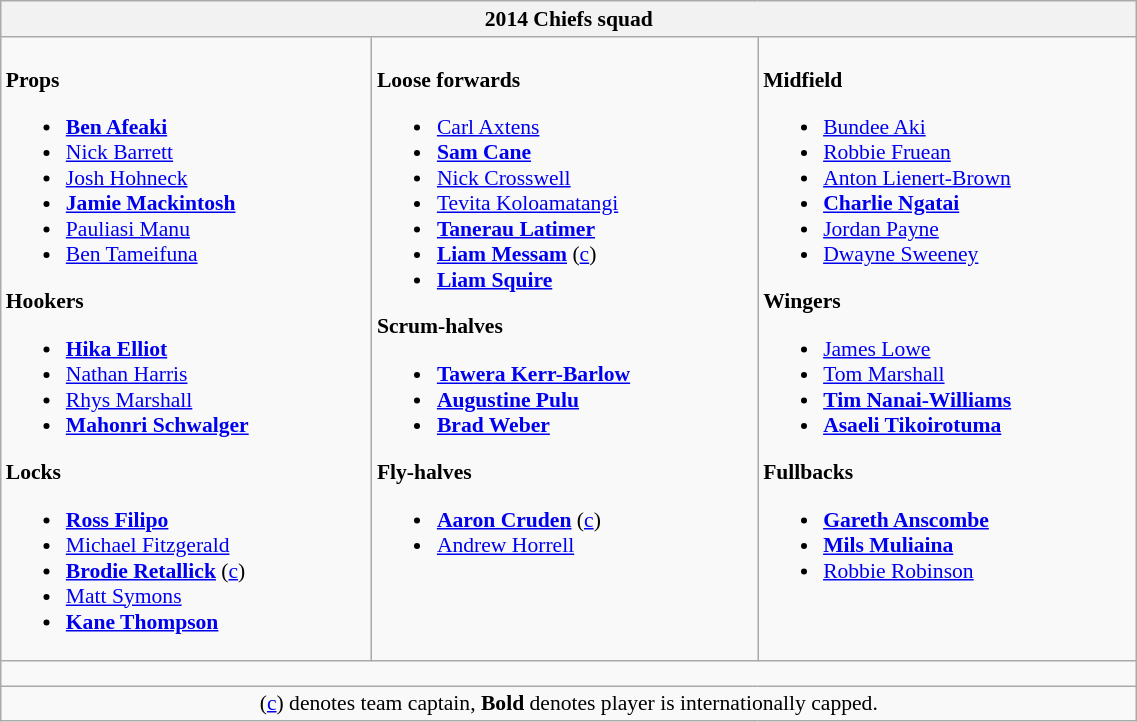<table class="wikitable" style="text-align:left; font-size:90%; width:60%">
<tr>
<th colspan="100%">2014 Chiefs squad</th>
</tr>
<tr valign="top">
<td><br><strong>Props</strong><ul><li> <strong><a href='#'>Ben Afeaki</a></strong></li><li> <a href='#'>Nick Barrett</a></li><li> <a href='#'>Josh Hohneck</a></li><li> <strong><a href='#'>Jamie Mackintosh</a></strong></li><li> <a href='#'>Pauliasi Manu</a></li><li> <a href='#'>Ben Tameifuna</a></li></ul><strong>Hookers</strong><ul><li> <strong><a href='#'>Hika Elliot</a></strong></li><li> <a href='#'>Nathan Harris</a></li><li> <a href='#'>Rhys Marshall</a></li><li> <strong><a href='#'>Mahonri Schwalger</a></strong></li></ul><strong>Locks</strong><ul><li> <strong><a href='#'>Ross Filipo</a></strong></li><li> <a href='#'>Michael Fitzgerald</a></li><li> <strong><a href='#'>Brodie Retallick</a></strong> (<a href='#'>c</a>)</li><li> <a href='#'>Matt Symons</a></li><li> <strong><a href='#'>Kane Thompson</a></strong></li></ul></td>
<td><br><strong>Loose forwards</strong><ul><li> <a href='#'>Carl Axtens</a></li><li> <strong><a href='#'>Sam Cane</a></strong></li><li> <a href='#'>Nick Crosswell</a></li><li> <a href='#'>Tevita Koloamatangi</a></li><li> <strong><a href='#'>Tanerau Latimer</a></strong></li><li> <strong><a href='#'>Liam Messam</a></strong> (<a href='#'>c</a>)</li><li> <strong><a href='#'>Liam Squire</a></strong></li></ul><strong>Scrum-halves</strong><ul><li> <strong><a href='#'>Tawera Kerr-Barlow</a></strong></li><li> <strong><a href='#'>Augustine Pulu</a></strong></li><li> <strong><a href='#'>Brad Weber</a></strong></li></ul><strong>Fly-halves</strong><ul><li> <strong><a href='#'>Aaron Cruden</a></strong> (<a href='#'>c</a>)</li><li> <a href='#'>Andrew Horrell</a></li></ul></td>
<td><br><strong>Midfield</strong><ul><li> <a href='#'>Bundee Aki</a></li><li> <a href='#'>Robbie Fruean</a></li><li> <a href='#'>Anton Lienert-Brown</a></li><li> <strong><a href='#'>Charlie Ngatai</a></strong></li><li> <a href='#'>Jordan Payne</a></li><li> <a href='#'>Dwayne Sweeney</a></li></ul><strong>Wingers</strong><ul><li> <a href='#'>James Lowe</a></li><li> <a href='#'>Tom Marshall</a></li><li> <strong><a href='#'>Tim Nanai-Williams</a></strong></li><li> <strong><a href='#'>Asaeli Tikoirotuma</a></strong></li></ul><strong>Fullbacks</strong><ul><li> <strong><a href='#'>Gareth Anscombe</a></strong></li><li> <strong><a href='#'>Mils Muliaina</a></strong></li><li> <a href='#'>Robbie Robinson</a></li></ul></td>
</tr>
<tr>
<td colspan="100%" style="height: 10px;"></td>
</tr>
<tr>
<td colspan="100%" style="text-align:center;">(<a href='#'>c</a>) denotes team captain, <strong>Bold</strong> denotes player is internationally capped.</td>
</tr>
</table>
